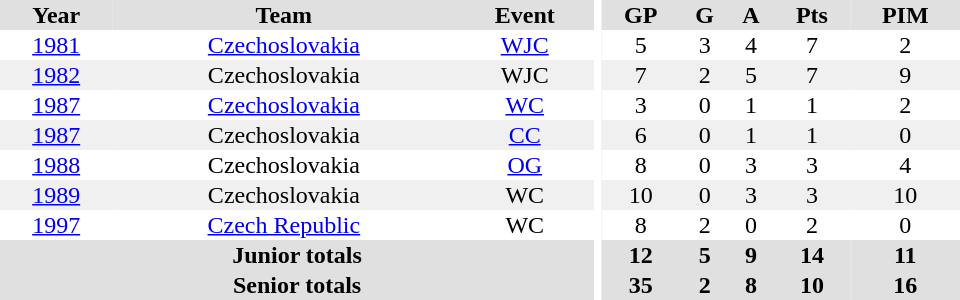<table border="0" cellpadding="1" cellspacing="0" ID="Table3" style="text-align:center; width:40em">
<tr ALIGN="center" bgcolor="#e0e0e0">
<th>Year</th>
<th>Team</th>
<th>Event</th>
<th rowspan="99" bgcolor="#ffffff"></th>
<th>GP</th>
<th>G</th>
<th>A</th>
<th>Pts</th>
<th>PIM</th>
</tr>
<tr>
<td><a href='#'>1981</a></td>
<td><a href='#'>Czechoslovakia</a></td>
<td><a href='#'>WJC</a></td>
<td>5</td>
<td>3</td>
<td>4</td>
<td>7</td>
<td>2</td>
</tr>
<tr bgcolor="#f0f0f0">
<td><a href='#'>1982</a></td>
<td>Czechoslovakia</td>
<td>WJC</td>
<td>7</td>
<td>2</td>
<td>5</td>
<td>7</td>
<td>9</td>
</tr>
<tr>
<td><a href='#'>1987</a></td>
<td><a href='#'>Czechoslovakia</a></td>
<td><a href='#'>WC</a></td>
<td>3</td>
<td>0</td>
<td>1</td>
<td>1</td>
<td>2</td>
</tr>
<tr bgcolor="#f0f0f0">
<td><a href='#'>1987</a></td>
<td>Czechoslovakia</td>
<td><a href='#'>CC</a></td>
<td>6</td>
<td>0</td>
<td>1</td>
<td>1</td>
<td>0</td>
</tr>
<tr>
<td><a href='#'>1988</a></td>
<td>Czechoslovakia</td>
<td><a href='#'>OG</a></td>
<td>8</td>
<td>0</td>
<td>3</td>
<td>3</td>
<td>4</td>
</tr>
<tr bgcolor="#f0f0f0">
<td><a href='#'>1989</a></td>
<td>Czechoslovakia</td>
<td>WC</td>
<td>10</td>
<td>0</td>
<td>3</td>
<td>3</td>
<td>10</td>
</tr>
<tr>
<td><a href='#'>1997</a></td>
<td><a href='#'>Czech Republic</a></td>
<td>WC</td>
<td>8</td>
<td>2</td>
<td>0</td>
<td>2</td>
<td>0</td>
</tr>
<tr bgcolor="#e0e0e0">
<th colspan="3">Junior totals</th>
<th>12</th>
<th>5</th>
<th>9</th>
<th>14</th>
<th>11</th>
</tr>
<tr bgcolor="#e0e0e0">
<th colspan="3">Senior totals</th>
<th>35</th>
<th>2</th>
<th>8</th>
<th>10</th>
<th>16</th>
</tr>
</table>
